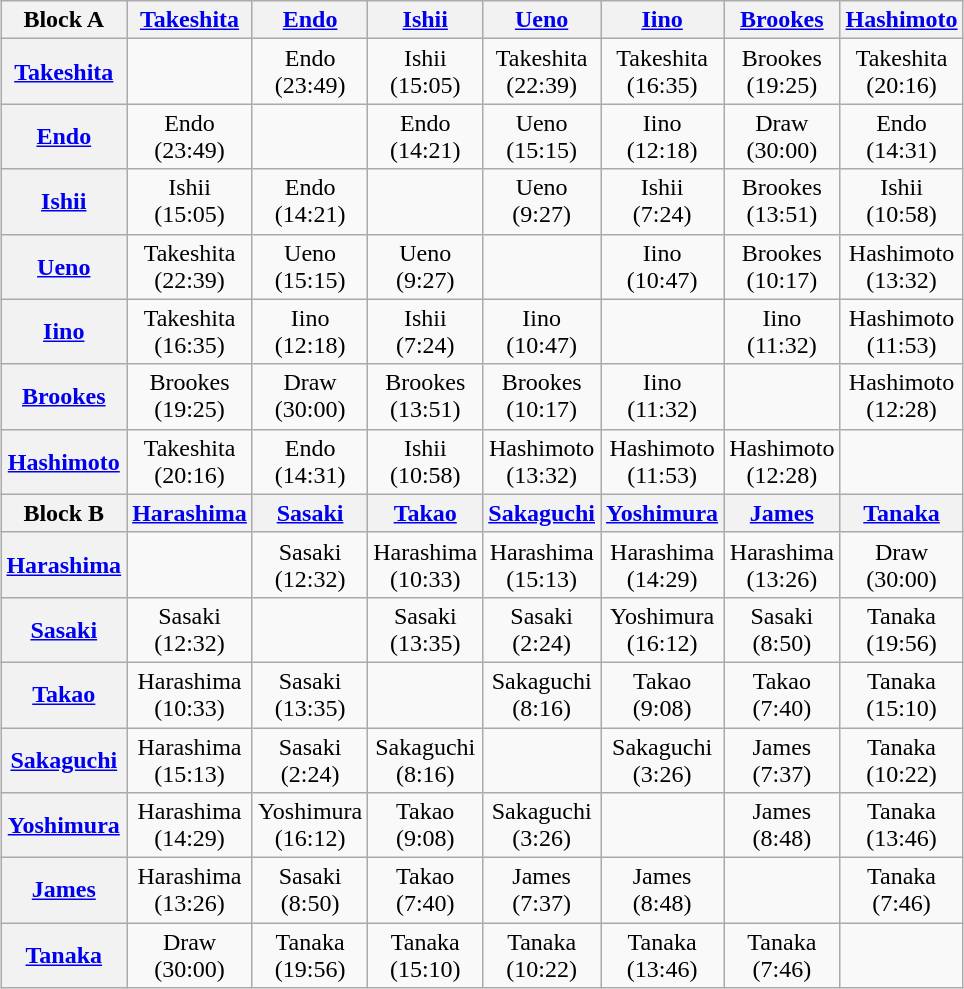<table class="wikitable" style="margin: 1em auto 1em auto">
<tr align="center">
<th>Block A</th>
<th><a href='#'>Takeshita</a></th>
<th><a href='#'>Endo</a></th>
<th><a href='#'>Ishii</a></th>
<th><a href='#'>Ueno</a></th>
<th><a href='#'>Iino</a></th>
<th><a href='#'>Brookes</a></th>
<th><a href='#'>Hashimoto</a></th>
</tr>
<tr align="center">
<th><a href='#'>Takeshita</a></th>
<td></td>
<td>Endo<br>(23:49)</td>
<td>Ishii<br>(15:05)</td>
<td>Takeshita<br>(22:39)</td>
<td>Takeshita<br>(16:35)</td>
<td>Brookes<br>(19:25)</td>
<td>Takeshita<br>(20:16)</td>
</tr>
<tr align="center">
<th><a href='#'>Endo</a></th>
<td>Endo<br>(23:49)</td>
<td></td>
<td>Endo<br>(14:21)</td>
<td>Ueno<br>(15:15)</td>
<td>Iino<br>(12:18)</td>
<td>Draw<br>(30:00)</td>
<td>Endo<br>(14:31)</td>
</tr>
<tr align="center">
<th><a href='#'>Ishii</a></th>
<td>Ishii<br>(15:05)</td>
<td>Endo<br>(14:21)</td>
<td></td>
<td>Ueno<br>(9:27)</td>
<td>Ishii<br>(7:24)</td>
<td>Brookes<br>(13:51)</td>
<td>Ishii<br>(10:58)</td>
</tr>
<tr align="center">
<th><a href='#'>Ueno</a></th>
<td>Takeshita<br>(22:39)</td>
<td>Ueno<br>(15:15)</td>
<td>Ueno<br>(9:27)</td>
<td></td>
<td>Iino<br>(10:47)</td>
<td>Brookes<br>(10:17)</td>
<td>Hashimoto<br>(13:32)</td>
</tr>
<tr align="center">
<th><a href='#'>Iino</a></th>
<td>Takeshita<br>(16:35)</td>
<td>Iino<br>(12:18)</td>
<td>Ishii<br>(7:24)</td>
<td>Iino<br>(10:47)</td>
<td></td>
<td>Iino<br>(11:32)</td>
<td>Hashimoto<br>(11:53)</td>
</tr>
<tr align="center">
<th><a href='#'>Brookes</a></th>
<td>Brookes<br>(19:25)</td>
<td>Draw<br>(30:00)</td>
<td>Brookes<br>(13:51)</td>
<td>Brookes<br>(10:17)</td>
<td>Iino<br>(11:32)</td>
<td></td>
<td>Hashimoto<br>(12:28)</td>
</tr>
<tr align="center">
<th><a href='#'>Hashimoto</a></th>
<td>Takeshita<br>(20:16)</td>
<td>Endo<br>(14:31)</td>
<td>Ishii<br>(10:58)</td>
<td>Hashimoto<br>(13:32)</td>
<td>Hashimoto<br>(11:53)</td>
<td>Hashimoto<br>(12:28)</td>
<td></td>
</tr>
<tr align="center">
<th>Block B</th>
<th><a href='#'>Harashima</a></th>
<th><a href='#'>Sasaki</a></th>
<th><a href='#'>Takao</a></th>
<th><a href='#'>Sakaguchi</a></th>
<th><a href='#'>Yoshimura</a></th>
<th><a href='#'>James</a></th>
<th><a href='#'>Tanaka</a></th>
</tr>
<tr align="center">
<th><a href='#'>Harashima</a></th>
<td></td>
<td>Sasaki<br>(12:32)</td>
<td>Harashima<br>(10:33)</td>
<td>Harashima<br>(15:13)</td>
<td>Harashima<br>(14:29)</td>
<td>Harashima<br>(13:26)</td>
<td>Draw<br>(30:00)</td>
</tr>
<tr align="center">
<th><a href='#'>Sasaki</a></th>
<td>Sasaki<br>(12:32)</td>
<td></td>
<td>Sasaki<br>(13:35)</td>
<td>Sasaki<br>(2:24)</td>
<td>Yoshimura<br>(16:12)</td>
<td>Sasaki<br>(8:50)</td>
<td>Tanaka<br>(19:56)</td>
</tr>
<tr align="center">
<th><a href='#'>Takao</a></th>
<td>Harashima<br>(10:33)</td>
<td>Sasaki<br>(13:35)</td>
<td></td>
<td>Sakaguchi<br>(8:16)</td>
<td>Takao<br>(9:08)</td>
<td>Takao<br>(7:40)</td>
<td>Tanaka<br>(15:10)</td>
</tr>
<tr align="center">
<th><a href='#'>Sakaguchi</a></th>
<td>Harashima<br>(15:13)</td>
<td>Sasaki<br>(2:24)</td>
<td>Sakaguchi<br>(8:16)</td>
<td></td>
<td>Sakaguchi<br>(3:26)</td>
<td>James<br>(7:37)</td>
<td>Tanaka<br>(10:22)</td>
</tr>
<tr align="center">
<th><a href='#'>Yoshimura</a></th>
<td>Harashima<br>(14:29)</td>
<td>Yoshimura<br>(16:12)</td>
<td>Takao<br>(9:08)</td>
<td>Sakaguchi<br>(3:26)</td>
<td></td>
<td>James<br>(8:48)</td>
<td>Tanaka<br>(13:46)</td>
</tr>
<tr align="center">
<th><a href='#'>James</a></th>
<td>Harashima<br>(13:26)</td>
<td>Sasaki<br>(8:50)</td>
<td>Takao<br>(7:40)</td>
<td>James<br>(7:37)</td>
<td>James<br>(8:48)</td>
<td></td>
<td>Tanaka<br>(7:46)</td>
</tr>
<tr align="center">
<th><a href='#'>Tanaka</a></th>
<td>Draw<br>(30:00)</td>
<td>Tanaka<br>(19:56)</td>
<td>Tanaka<br>(15:10)</td>
<td>Tanaka<br>(10:22)</td>
<td>Tanaka<br>(13:46)</td>
<td>Tanaka<br>(7:46)</td>
<td></td>
</tr>
</table>
